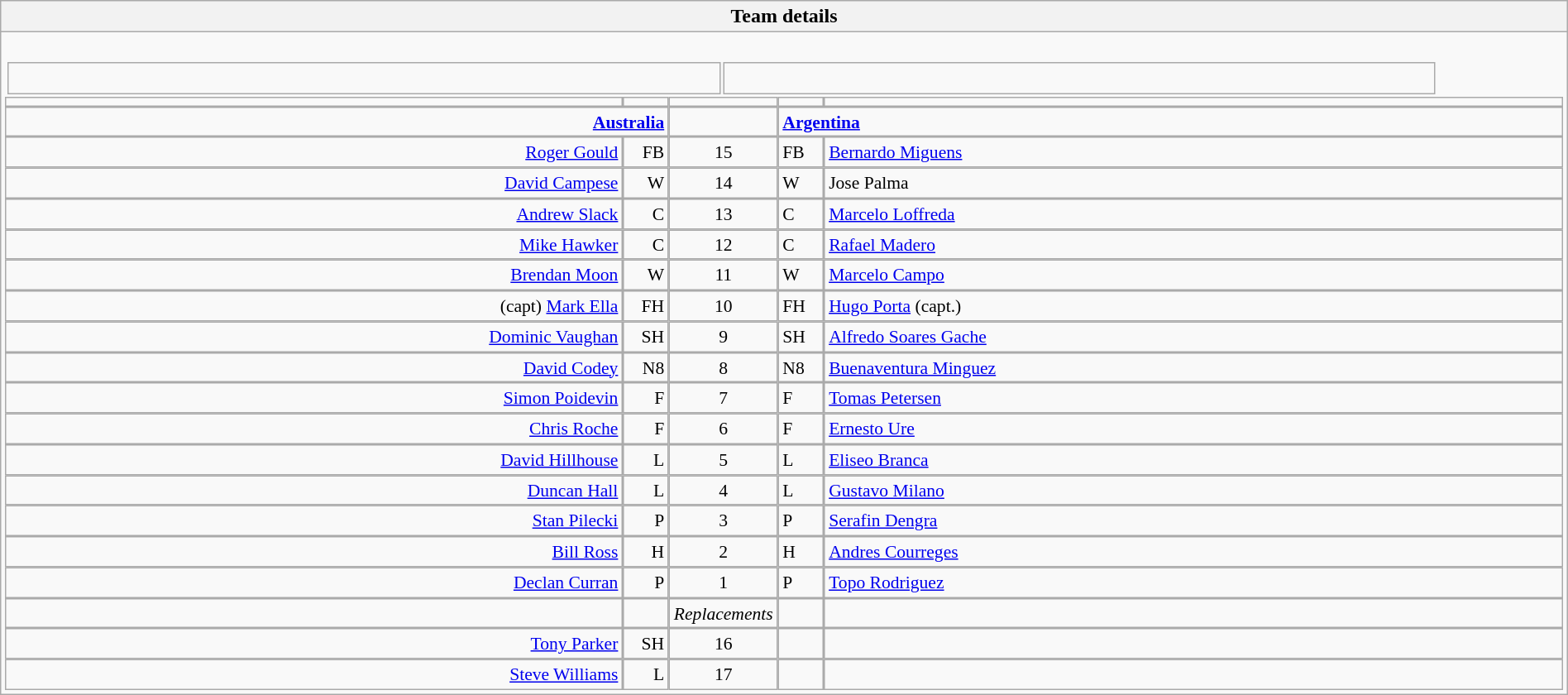<table style="width:100%" class="wikitable collapsible collapsed">
<tr>
<th>Team details</th>
</tr>
<tr>
<td><br><table style="width:92%">
<tr>
<td></td>
<td><br></td>
</tr>
</table>
<table width="100%" style="font-size: 90%; " cellspacing="0" cellpadding="0" align=center>
<tr>
<td width=41%; text-align=right></td>
<td width=3%; text-align:right></td>
<td width=4%; text-align:center></td>
<td width=3%; text-align:left></td>
<td width=49%; text-align:left></td>
</tr>
<tr>
<td colspan=2; align=right><strong><a href='#'>Australia</a></strong></td>
<td></td>
<td colspan=2;><strong><a href='#'>Argentina</a></strong></td>
</tr>
<tr>
<td align=right><a href='#'>Roger Gould</a></td>
<td align=right>FB</td>
<td align=center>15</td>
<td>FB</td>
<td><a href='#'>Bernardo Miguens</a></td>
</tr>
<tr>
<td align=right><a href='#'>David Campese</a></td>
<td align=right>W</td>
<td align=center>14</td>
<td>W</td>
<td>Jose Palma</td>
</tr>
<tr>
<td align=right><a href='#'>Andrew Slack</a></td>
<td align=right>C</td>
<td align=center>13</td>
<td>C</td>
<td><a href='#'>Marcelo Loffreda</a></td>
</tr>
<tr>
<td align=right><a href='#'>Mike Hawker</a></td>
<td align=right>C</td>
<td align=center>12</td>
<td>C</td>
<td><a href='#'>Rafael Madero</a></td>
</tr>
<tr>
<td align=right><a href='#'>Brendan Moon</a></td>
<td align=right>W</td>
<td align=center>11</td>
<td>W</td>
<td><a href='#'>Marcelo Campo</a></td>
</tr>
<tr>
<td align=right>(capt) <a href='#'>Mark Ella</a></td>
<td align=right>FH</td>
<td align=center>10</td>
<td>FH</td>
<td><a href='#'>Hugo Porta</a> (capt.)</td>
</tr>
<tr>
<td align=right><a href='#'>Dominic Vaughan</a></td>
<td align=right>SH</td>
<td align=center>9</td>
<td>SH</td>
<td><a href='#'>Alfredo Soares Gache</a></td>
</tr>
<tr>
<td align=right><a href='#'>David Codey</a></td>
<td align=right>N8</td>
<td align=center>8</td>
<td>N8</td>
<td><a href='#'>Buenaventura Minguez</a></td>
</tr>
<tr>
<td align=right><a href='#'>Simon Poidevin</a></td>
<td align=right>F</td>
<td align=center>7</td>
<td>F</td>
<td><a href='#'>Tomas Petersen</a></td>
</tr>
<tr>
<td align=right><a href='#'>Chris Roche</a></td>
<td align=right>F</td>
<td align=center>6</td>
<td>F</td>
<td><a href='#'>Ernesto Ure</a></td>
</tr>
<tr>
<td align=right><a href='#'>David Hillhouse</a></td>
<td align=right>L</td>
<td align=center>5</td>
<td>L</td>
<td><a href='#'>Eliseo Branca</a></td>
</tr>
<tr>
<td align=right><a href='#'>Duncan Hall</a></td>
<td align=right>L</td>
<td align=center>4</td>
<td>L</td>
<td><a href='#'>Gustavo Milano</a></td>
</tr>
<tr>
<td align=right><a href='#'>Stan Pilecki</a></td>
<td align=right>P</td>
<td align=center>3</td>
<td>P</td>
<td><a href='#'>Serafin Dengra</a></td>
</tr>
<tr>
<td align=right><a href='#'>Bill Ross</a></td>
<td align=right>H</td>
<td align=center>2</td>
<td>H</td>
<td><a href='#'>Andres Courreges</a></td>
</tr>
<tr>
<td align=right><a href='#'>Declan Curran</a></td>
<td align=right>P</td>
<td align=center>1</td>
<td>P</td>
<td><a href='#'>Topo Rodriguez</a></td>
</tr>
<tr>
<td></td>
<td></td>
<td align=center><em>Replacements</em></td>
<td></td>
<td></td>
</tr>
<tr>
<td align=right><a href='#'>Tony Parker</a></td>
<td align=right>SH</td>
<td align=center>16</td>
<td></td>
<td></td>
</tr>
<tr>
<td align=right><a href='#'>Steve Williams</a></td>
<td align=right>L</td>
<td align=center>17</td>
<td></td>
<td></td>
</tr>
</table>
</td>
</tr>
</table>
